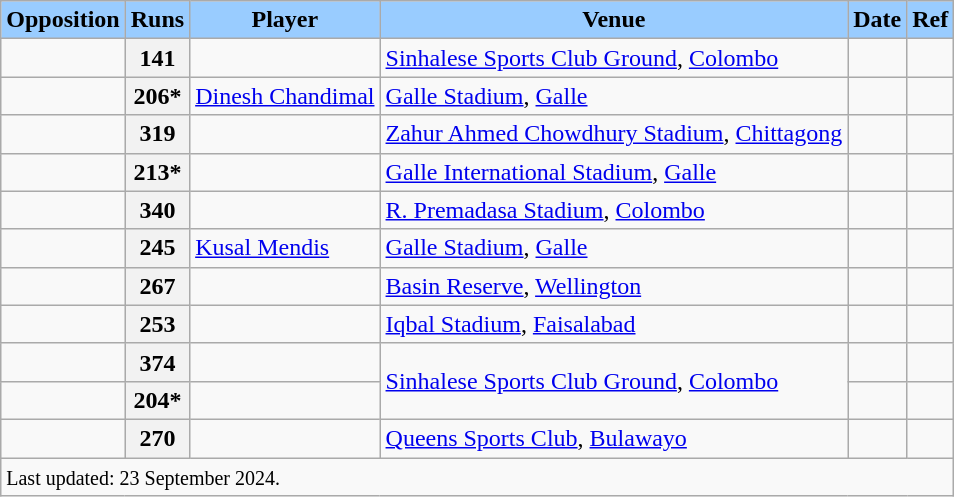<table class="wikitable plainrowheaders sortable">
<tr>
<th scope=col style="background:#9cf;">Opposition</th>
<th scope=col style="background:#9cf;">Runs</th>
<th scope=col style="background:#9cf;">Player</th>
<th scope=col style="background:#9cf;">Venue</th>
<th scope=col style="background:#9cf;">Date</th>
<th scope=col style="background:#9cf;">Ref</th>
</tr>
<tr>
<td></td>
<th scope=row style=text-align:center;>141</th>
<td></td>
<td><a href='#'>Sinhalese Sports Club Ground</a>, <a href='#'>Colombo</a></td>
<td></td>
<td></td>
</tr>
<tr>
<td></td>
<th scope=row style=text-align:center;>206*</th>
<td><a href='#'>Dinesh Chandimal</a></td>
<td><a href='#'>Galle Stadium</a>, <a href='#'>Galle</a></td>
<td></td>
<td></td>
</tr>
<tr>
<td></td>
<th scope=row style=text-align:center;>319</th>
<td></td>
<td><a href='#'>Zahur Ahmed Chowdhury Stadium</a>, <a href='#'>Chittagong</a></td>
<td></td>
<td></td>
</tr>
<tr>
<td></td>
<th scope=row style=text-align:center;>213*</th>
<td></td>
<td><a href='#'>Galle International Stadium</a>, <a href='#'>Galle</a></td>
<td></td>
<td></td>
</tr>
<tr>
<td></td>
<th scope=row style=text-align:center;>340</th>
<td></td>
<td><a href='#'>R. Premadasa Stadium</a>, <a href='#'>Colombo</a></td>
<td></td>
<td></td>
</tr>
<tr>
<td></td>
<th scope="row" style="text-align:center;">245</th>
<td><a href='#'>Kusal Mendis</a></td>
<td><a href='#'>Galle Stadium</a>, <a href='#'>Galle</a></td>
<td></td>
<td></td>
</tr>
<tr>
<td></td>
<th scope=row style=text-align:center;>267</th>
<td></td>
<td><a href='#'>Basin Reserve</a>, <a href='#'>Wellington</a></td>
<td></td>
<td></td>
</tr>
<tr>
<td></td>
<th scope=row style=text-align:center;>253</th>
<td></td>
<td><a href='#'>Iqbal Stadium</a>, <a href='#'>Faisalabad</a></td>
<td></td>
<td></td>
</tr>
<tr>
<td></td>
<th scope=row style=text-align:center;>374</th>
<td></td>
<td rowspan=2><a href='#'>Sinhalese Sports Club Ground</a>, <a href='#'>Colombo</a></td>
<td></td>
<td></td>
</tr>
<tr>
<td></td>
<th scope=row style=text-align:center;>204*</th>
<td></td>
<td></td>
<td></td>
</tr>
<tr>
<td></td>
<th scope=row style=text-align:center;>270</th>
<td></td>
<td><a href='#'>Queens Sports Club</a>, <a href='#'>Bulawayo</a></td>
<td></td>
<td></td>
</tr>
<tr>
<td colspan=6><small>Last updated: 23 September 2024.</small></td>
</tr>
</table>
